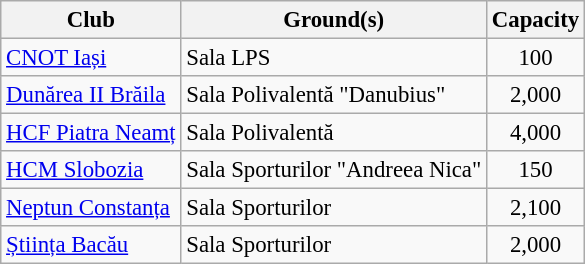<table class="wikitable sortable" style="font-size:95%;">
<tr>
<th>Club</th>
<th>Ground(s)</th>
<th>Capacity</th>
</tr>
<tr>
<td><a href='#'>CNOT Iași</a></td>
<td>Sala LPS</td>
<td align=center>100</td>
</tr>
<tr>
<td><a href='#'>Dunărea II Brăila</a></td>
<td>Sala Polivalentă "Danubius"</td>
<td align="center">2,000</td>
</tr>
<tr>
<td><a href='#'>HCF Piatra Neamț</a></td>
<td>Sala Polivalentă</td>
<td align=center>4,000</td>
</tr>
<tr>
<td><a href='#'>HCM Slobozia</a></td>
<td>Sala Sporturilor "Andreea Nica"</td>
<td align="center">150</td>
</tr>
<tr>
<td><a href='#'>Neptun Constanța</a></td>
<td>Sala Sporturilor</td>
<td align=center>2,100</td>
</tr>
<tr>
<td><a href='#'>Știința Bacău</a></td>
<td>Sala Sporturilor</td>
<td align=center>2,000</td>
</tr>
</table>
